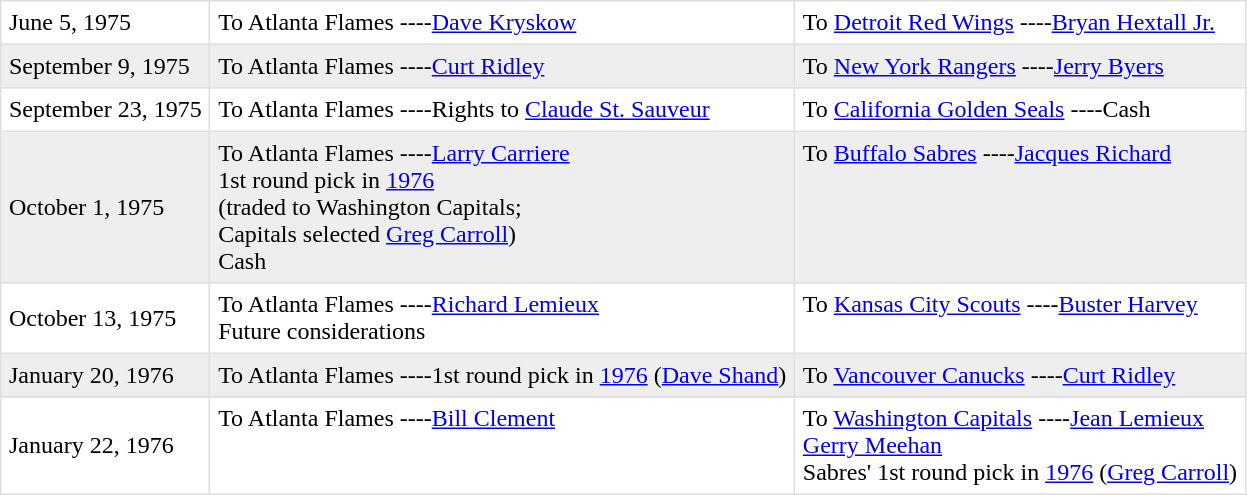<table border=1 style="border-collapse:collapse" bordercolor="#DFDFDF"  cellpadding="5">
<tr>
<td>June 5, 1975</td>
<td valign="top">To  Atlanta Flames ----<a href='#'>Dave Kryskow</a></td>
<td valign="top">To  <a href='#'>Detroit Red Wings</a> ----<a href='#'>Bryan Hextall Jr.</a></td>
</tr>
<tr bgcolor="#eeeeee">
<td>September 9, 1975</td>
<td valign="top">To  Atlanta Flames ----<a href='#'>Curt Ridley</a></td>
<td valign="top">To  <a href='#'>New York Rangers</a> ----<a href='#'>Jerry Byers</a></td>
</tr>
<tr>
<td>September 23, 1975</td>
<td valign="top">To  Atlanta Flames ----Rights to <a href='#'>Claude St. Sauveur</a></td>
<td valign="top">To  <a href='#'>California Golden Seals</a> ----Cash</td>
</tr>
<tr bgcolor="#eeeeee">
<td>October 1, 1975</td>
<td valign="top">To  Atlanta Flames ----<a href='#'>Larry Carriere</a><br>1st round pick in <a href='#'>1976</a><br>(traded to Washington Capitals;<br>Capitals selected <a href='#'>Greg Carroll</a>)<br>Cash</td>
<td valign="top">To  <a href='#'>Buffalo Sabres</a> ----<a href='#'>Jacques Richard</a></td>
</tr>
<tr>
<td>October 13, 1975</td>
<td valign="top">To  Atlanta Flames ----<a href='#'>Richard Lemieux</a><br>Future considerations</td>
<td valign="top">To  <a href='#'>Kansas City Scouts</a> ----<a href='#'>Buster Harvey</a></td>
</tr>
<tr bgcolor="#eeeeee">
<td>January 20, 1976</td>
<td valign="top">To  Atlanta Flames ----1st round pick in <a href='#'>1976</a> (<a href='#'>Dave Shand</a>)</td>
<td valign="top">To  <a href='#'>Vancouver Canucks</a> ----<a href='#'>Curt Ridley</a></td>
</tr>
<tr>
<td>January 22, 1976</td>
<td valign="top">To  Atlanta Flames ----<a href='#'>Bill Clement</a></td>
<td valign="top">To  <a href='#'>Washington Capitals</a> ----<a href='#'>Jean Lemieux</a><br><a href='#'>Gerry Meehan</a><br>Sabres' 1st round pick in <a href='#'>1976</a> (<a href='#'>Greg Carroll</a>)</td>
</tr>
</table>
